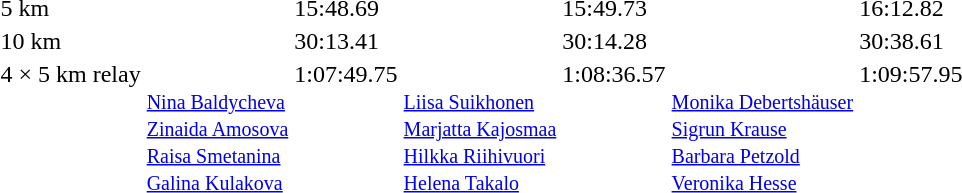<table>
<tr valign="top">
<td>5 km<br></td>
<td></td>
<td>15:48.69</td>
<td></td>
<td>15:49.73</td>
<td></td>
<td>16:12.82</td>
</tr>
<tr valign="top">
<td>10 km<br></td>
<td></td>
<td>30:13.41</td>
<td></td>
<td>30:14.28</td>
<td></td>
<td>30:38.61</td>
</tr>
<tr valign="top">
<td>4 × 5 km relay<br></td>
<td><br><small><a href='#'>Nina Baldycheva</a><br><a href='#'>Zinaida Amosova</a><br><a href='#'>Raisa Smetanina</a><br><a href='#'>Galina Kulakova</a></small></td>
<td>1:07:49.75</td>
<td><br><small><a href='#'>Liisa Suikhonen</a><br><a href='#'>Marjatta Kajosmaa</a><br><a href='#'>Hilkka Riihivuori</a><br><a href='#'>Helena Takalo</a></small></td>
<td>1:08:36.57</td>
<td><br><small><a href='#'>Monika Debertshäuser</a><br><a href='#'>Sigrun Krause</a><br><a href='#'>Barbara Petzold</a><br><a href='#'>Veronika Hesse</a></small></td>
<td>1:09:57.95</td>
</tr>
</table>
